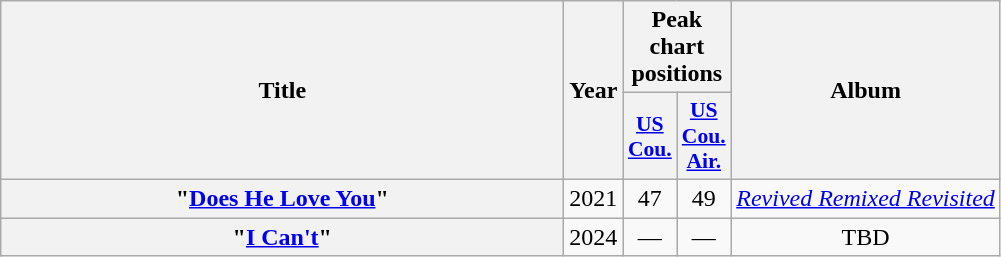<table class="wikitable plainrowheaders" style="text-align:center;" border="1">
<tr>
<th scope="col" rowspan="2" style="width:23em;">Title</th>
<th scope="col" rowspan="2">Year</th>
<th scope="col" colspan="2">Peak chart<br>positions</th>
<th scope="col" rowspan="2">Album</th>
</tr>
<tr>
<th scope="col" style="width:2em;font-size:90%;"><a href='#'>US<br>Cou.</a><br></th>
<th scope="col" style="width:2em;font-size:90%;"><a href='#'>US<br>Cou.<br>Air.</a><br></th>
</tr>
<tr>
<th scope="row">"<a href='#'>Does He Love You</a>"<br></th>
<td>2021</td>
<td>47</td>
<td>49</td>
<td><em><a href='#'>Revived Remixed Revisited</a></em></td>
</tr>
<tr>
<th scope="row">"<a href='#'>I Can't</a>"</th>
<td>2024</td>
<td>—</td>
<td>—</td>
<td>TBD</td>
</tr>
</table>
